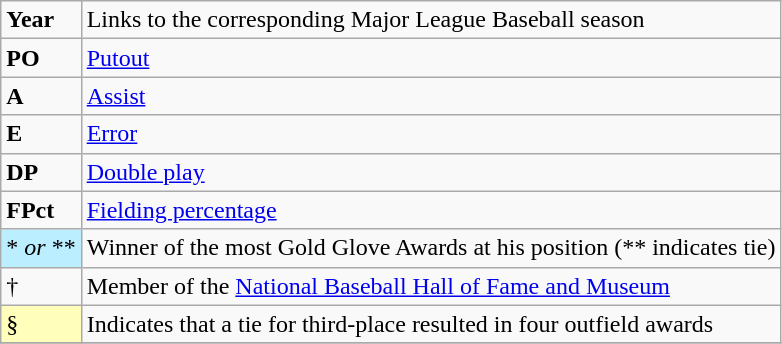<table class="wikitable" border="1">
<tr>
<td><strong>Year</strong></td>
<td>Links to the corresponding Major League Baseball season</td>
</tr>
<tr>
<td><strong>PO</strong></td>
<td><a href='#'>Putout</a></td>
</tr>
<tr>
<td><strong>A</strong></td>
<td><a href='#'>Assist</a></td>
</tr>
<tr>
<td><strong>E</strong></td>
<td><a href='#'>Error</a></td>
</tr>
<tr>
<td><strong>DP</strong></td>
<td><a href='#'>Double play</a></td>
</tr>
<tr>
<td><strong>FPct</strong></td>
<td><a href='#'>Fielding percentage</a></td>
</tr>
<tr>
<td bgcolor=#bbeeff>* <em>or</em> **</td>
<td>Winner of the most Gold Glove Awards at his position (** indicates tie)</td>
</tr>
<tr>
<td>†</td>
<td>Member of the <a href='#'>National Baseball Hall of Fame and Museum</a></td>
</tr>
<tr>
<td bgcolor=#ffffbb>§</td>
<td>Indicates that a tie for third-place resulted in four outfield awards</td>
</tr>
<tr>
</tr>
</table>
